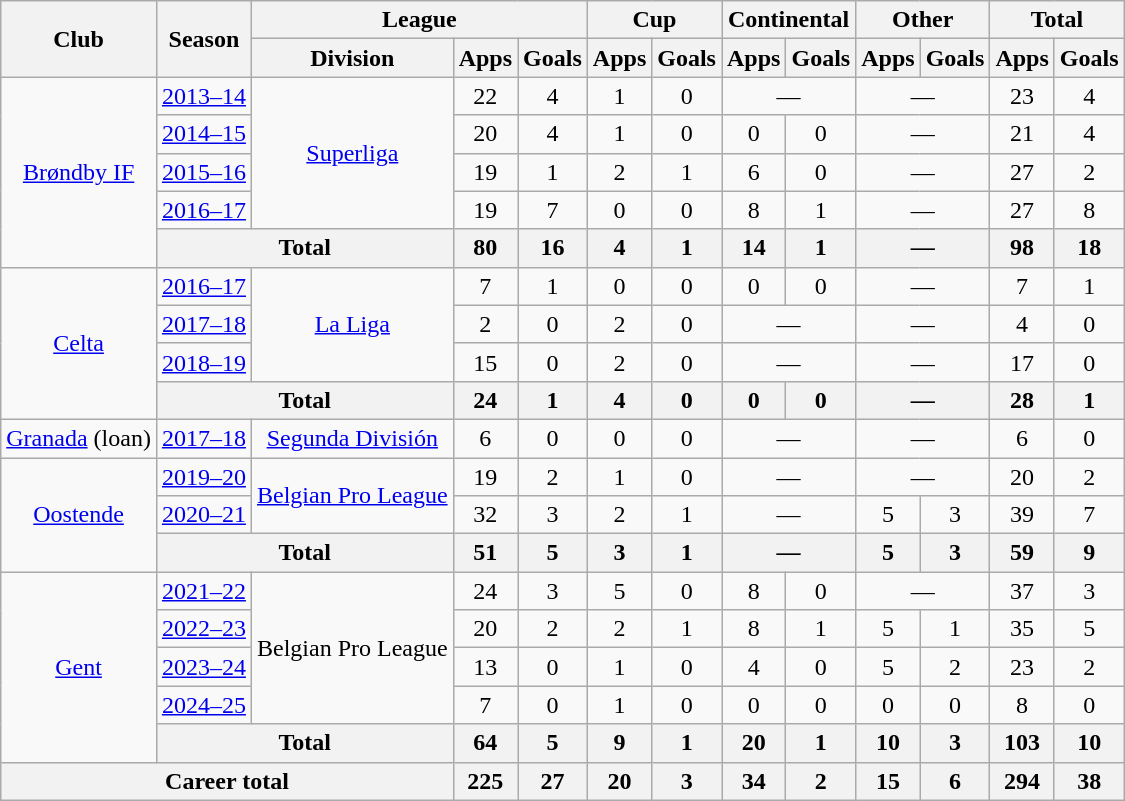<table class="wikitable" style="text-align:center">
<tr>
<th rowspan="2">Club</th>
<th rowspan="2">Season</th>
<th colspan="3">League</th>
<th colspan="2">Cup</th>
<th colspan="2">Continental</th>
<th colspan="2">Other</th>
<th colspan="2">Total</th>
</tr>
<tr>
<th>Division</th>
<th>Apps</th>
<th>Goals</th>
<th>Apps</th>
<th>Goals</th>
<th>Apps</th>
<th>Goals</th>
<th>Apps</th>
<th>Goals</th>
<th>Apps</th>
<th>Goals</th>
</tr>
<tr>
<td rowspan="5"><a href='#'>Brøndby IF</a></td>
<td><a href='#'>2013–14</a></td>
<td rowspan="4"><a href='#'>Superliga</a></td>
<td>22</td>
<td>4</td>
<td>1</td>
<td>0</td>
<td colspan="2">—</td>
<td colspan="2">—</td>
<td>23</td>
<td>4</td>
</tr>
<tr>
<td><a href='#'>2014–15</a></td>
<td>20</td>
<td>4</td>
<td>1</td>
<td>0</td>
<td>0</td>
<td>0</td>
<td colspan="2">—</td>
<td>21</td>
<td>4</td>
</tr>
<tr>
<td><a href='#'>2015–16</a></td>
<td>19</td>
<td>1</td>
<td>2</td>
<td>1</td>
<td>6</td>
<td>0</td>
<td colspan="2">—</td>
<td>27</td>
<td>2</td>
</tr>
<tr>
<td><a href='#'>2016–17</a></td>
<td>19</td>
<td>7</td>
<td>0</td>
<td>0</td>
<td>8</td>
<td>1</td>
<td colspan="2">—</td>
<td>27</td>
<td>8</td>
</tr>
<tr>
<th colspan="2">Total</th>
<th>80</th>
<th>16</th>
<th>4</th>
<th>1</th>
<th>14</th>
<th>1</th>
<th colspan="2">—</th>
<th>98</th>
<th>18</th>
</tr>
<tr>
<td rowspan="4"><a href='#'>Celta</a></td>
<td><a href='#'>2016–17</a></td>
<td rowspan="3"><a href='#'>La Liga</a></td>
<td>7</td>
<td>1</td>
<td>0</td>
<td>0</td>
<td>0</td>
<td>0</td>
<td colspan="2">—</td>
<td>7</td>
<td>1</td>
</tr>
<tr>
<td><a href='#'>2017–18</a></td>
<td>2</td>
<td>0</td>
<td>2</td>
<td>0</td>
<td colspan="2">—</td>
<td colspan="2">—</td>
<td>4</td>
<td>0</td>
</tr>
<tr>
<td><a href='#'>2018–19</a></td>
<td>15</td>
<td>0</td>
<td>2</td>
<td>0</td>
<td colspan="2">—</td>
<td colspan="2">—</td>
<td>17</td>
<td>0</td>
</tr>
<tr>
<th colspan="2">Total</th>
<th>24</th>
<th>1</th>
<th>4</th>
<th>0</th>
<th>0</th>
<th>0</th>
<th colspan="2">—</th>
<th>28</th>
<th>1</th>
</tr>
<tr>
<td><a href='#'>Granada</a> (loan)</td>
<td><a href='#'>2017–18</a></td>
<td><a href='#'>Segunda División</a></td>
<td>6</td>
<td>0</td>
<td>0</td>
<td>0</td>
<td colspan="2">—</td>
<td colspan="2">—</td>
<td>6</td>
<td>0</td>
</tr>
<tr>
<td rowspan="3"><a href='#'>Oostende</a></td>
<td><a href='#'>2019–20</a></td>
<td rowspan="2"><a href='#'>Belgian Pro League</a></td>
<td>19</td>
<td>2</td>
<td>1</td>
<td>0</td>
<td colspan="2">—</td>
<td colspan="2">—</td>
<td>20</td>
<td>2</td>
</tr>
<tr>
<td><a href='#'>2020–21</a></td>
<td>32</td>
<td>3</td>
<td>2</td>
<td>1</td>
<td colspan="2">—</td>
<td>5</td>
<td>3</td>
<td>39</td>
<td>7</td>
</tr>
<tr>
<th colspan="2">Total</th>
<th>51</th>
<th>5</th>
<th>3</th>
<th>1</th>
<th colspan="2">—</th>
<th>5</th>
<th>3</th>
<th>59</th>
<th>9</th>
</tr>
<tr>
<td rowspan="5"><a href='#'>Gent</a></td>
<td><a href='#'>2021–22</a></td>
<td rowspan="4">Belgian Pro League</td>
<td>24</td>
<td>3</td>
<td>5</td>
<td>0</td>
<td>8</td>
<td>0</td>
<td colspan="2">—</td>
<td>37</td>
<td>3</td>
</tr>
<tr>
<td><a href='#'>2022–23</a></td>
<td>20</td>
<td>2</td>
<td>2</td>
<td>1</td>
<td>8</td>
<td>1</td>
<td>5</td>
<td>1</td>
<td>35</td>
<td>5</td>
</tr>
<tr>
<td><a href='#'>2023–24</a></td>
<td>13</td>
<td>0</td>
<td>1</td>
<td>0</td>
<td>4</td>
<td>0</td>
<td>5</td>
<td>2</td>
<td>23</td>
<td>2</td>
</tr>
<tr>
<td><a href='#'>2024–25</a></td>
<td>7</td>
<td>0</td>
<td>1</td>
<td>0</td>
<td>0</td>
<td>0</td>
<td>0</td>
<td>0</td>
<td>8</td>
<td>0</td>
</tr>
<tr>
<th colspan="2">Total</th>
<th>64</th>
<th>5</th>
<th>9</th>
<th>1</th>
<th>20</th>
<th>1</th>
<th>10</th>
<th>3</th>
<th>103</th>
<th>10</th>
</tr>
<tr>
<th colspan="3">Career total</th>
<th>225</th>
<th>27</th>
<th>20</th>
<th>3</th>
<th>34</th>
<th>2</th>
<th>15</th>
<th>6</th>
<th>294</th>
<th>38</th>
</tr>
</table>
